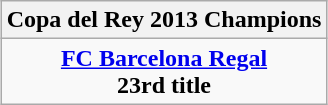<table class=wikitable style="text-align:center; margin:auto">
<tr>
<th>Copa del Rey 2013 Champions</th>
</tr>
<tr>
<td><strong><a href='#'>FC Barcelona Regal</a></strong> <br> <strong>23rd title</strong></td>
</tr>
</table>
